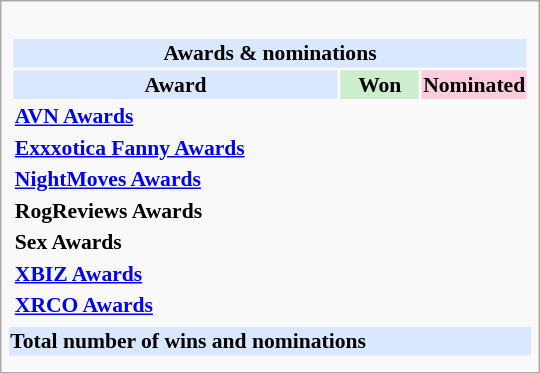<table class="infobox" style="width: 25em; text-align: left; font-size: 90%; vertical-align: middle;">
<tr>
<td colspan=3><br><table class="collapsible collapsed" style="width:100%;">
<tr>
<th colspan="3" style="background:#d9e8ff; text-align:center;">Awards & nominations</th>
</tr>
<tr style="background:#d9e8ff; text-align:center; text-align:center;">
<td><strong>Award</strong></td>
<td style="background:#cec; text-size:0.9em; width:50px;"><strong>Won</strong></td>
<td style="background:#fcd; text-size:0.9em; width:50px;"><strong>Nominated</strong></td>
</tr>
<tr>
<th><a href='#'>AVN Awards</a></th>
<td></td>
<td></td>
</tr>
<tr>
<th><a href='#'>Exxxotica Fanny Awards</a></th>
<td></td>
<td></td>
</tr>
<tr>
<th><a href='#'>NightMoves Awards</a></th>
<td></td>
<td></td>
</tr>
<tr>
<th>RogReviews Awards</th>
<td></td>
<td></td>
</tr>
<tr>
<th>Sex Awards</th>
<td></td>
<td></td>
</tr>
<tr>
<th><a href='#'>XBIZ Awards</a></th>
<td></td>
<td></td>
</tr>
<tr>
<th><a href='#'>XRCO Awards</a></th>
<td></td>
<td></td>
</tr>
</table>
</td>
</tr>
<tr style="background:#d9e8ff;">
<td colspan="3"><strong>Total number of wins and nominations</strong></td>
</tr>
<tr>
<td></td>
<td></td>
<td></td>
</tr>
<tr>
</tr>
</table>
